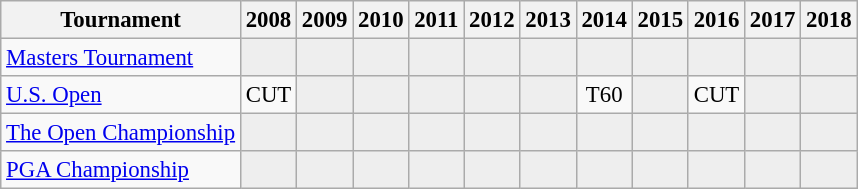<table class="wikitable" style="font-size:95%;text-align:center;">
<tr>
<th>Tournament</th>
<th>2008</th>
<th>2009</th>
<th>2010</th>
<th>2011</th>
<th>2012</th>
<th>2013</th>
<th>2014</th>
<th>2015</th>
<th>2016</th>
<th>2017</th>
<th>2018</th>
</tr>
<tr>
<td align=left><a href='#'>Masters Tournament</a></td>
<td style="background:#eeeeee;"></td>
<td style="background:#eeeeee;"></td>
<td style="background:#eeeeee;"></td>
<td style="background:#eeeeee;"></td>
<td style="background:#eeeeee;"></td>
<td style="background:#eeeeee;"></td>
<td style="background:#eeeeee;"></td>
<td style="background:#eeeeee;"></td>
<td style="background:#eeeeee;"></td>
<td style="background:#eeeeee;"></td>
<td style="background:#eeeeee;"></td>
</tr>
<tr>
<td align=left><a href='#'>U.S. Open</a></td>
<td>CUT</td>
<td style="background:#eeeeee;"></td>
<td style="background:#eeeeee;"></td>
<td style="background:#eeeeee;"></td>
<td style="background:#eeeeee;"></td>
<td style="background:#eeeeee;"></td>
<td>T60</td>
<td style="background:#eeeeee;"></td>
<td>CUT</td>
<td style="background:#eeeeee;"></td>
<td style="background:#eeeeee;"></td>
</tr>
<tr>
<td align=left><a href='#'>The Open Championship</a></td>
<td style="background:#eeeeee;"></td>
<td style="background:#eeeeee;"></td>
<td style="background:#eeeeee;"></td>
<td style="background:#eeeeee;"></td>
<td style="background:#eeeeee;"></td>
<td style="background:#eeeeee;"></td>
<td style="background:#eeeeee;"></td>
<td style="background:#eeeeee;"></td>
<td style="background:#eeeeee;"></td>
<td style="background:#eeeeee;"></td>
<td style="background:#eeeeee;"></td>
</tr>
<tr>
<td align=left><a href='#'>PGA Championship</a></td>
<td style="background:#eeeeee;"></td>
<td style="background:#eeeeee;"></td>
<td style="background:#eeeeee;"></td>
<td style="background:#eeeeee;"></td>
<td style="background:#eeeeee;"></td>
<td style="background:#eeeeee;"></td>
<td style="background:#eeeeee;"></td>
<td style="background:#eeeeee;"></td>
<td style="background:#eeeeee;"></td>
<td style="background:#eeeeee;"></td>
<td style="background:#eeeeee;"></td>
</tr>
</table>
